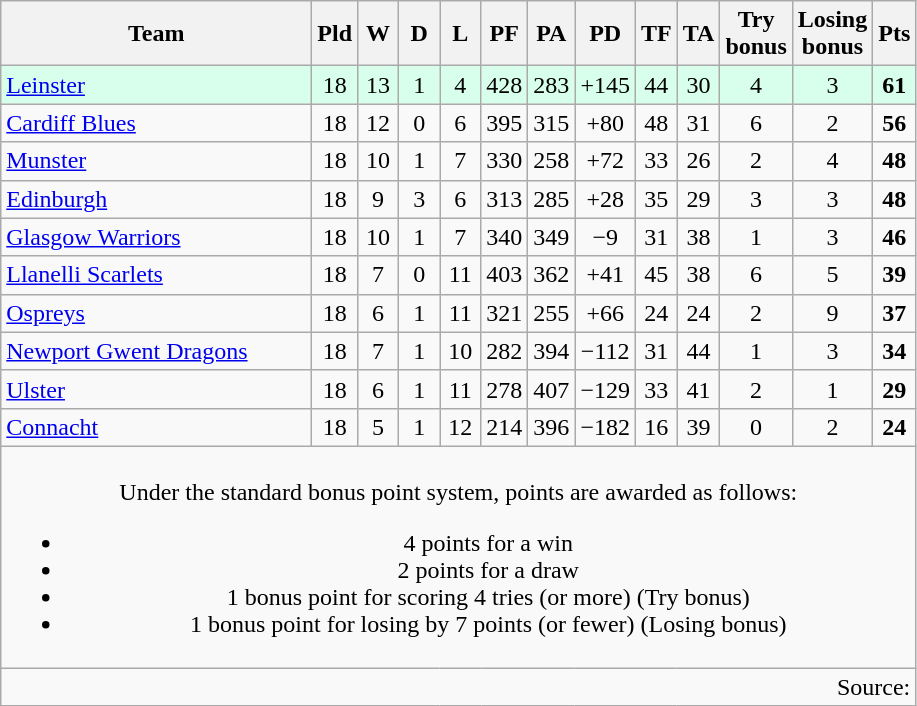<table class="wikitable" style="float:left;margin-right:15px;text-align: center">
<tr>
<th width="200">Team</th>
<th width="20">Pld</th>
<th width="20">W</th>
<th width="20">D</th>
<th width="20">L</th>
<th width="20">PF</th>
<th width="20">PA</th>
<th width="20">PD</th>
<th width="20">TF</th>
<th width="20">TA</th>
<th width="20">Try bonus</th>
<th width="20">Losing bonus</th>
<th width="20">Pts</th>
</tr>
<tr style="background:#d8ffeb">
<td align=left> <a href='#'>Leinster</a></td>
<td>18</td>
<td>13</td>
<td>1</td>
<td>4</td>
<td>428</td>
<td>283</td>
<td>+145</td>
<td>44</td>
<td>30</td>
<td>4</td>
<td>3</td>
<td><strong>61</strong></td>
</tr>
<tr>
<td align=left> <a href='#'>Cardiff Blues</a></td>
<td>18</td>
<td>12</td>
<td>0</td>
<td>6</td>
<td>395</td>
<td>315</td>
<td>+80</td>
<td>48</td>
<td>31</td>
<td>6</td>
<td>2</td>
<td><strong>56</strong></td>
</tr>
<tr>
<td align=left> <a href='#'>Munster</a></td>
<td>18</td>
<td>10</td>
<td>1</td>
<td>7</td>
<td>330</td>
<td>258</td>
<td>+72</td>
<td>33</td>
<td>26</td>
<td>2</td>
<td>4</td>
<td><strong>48</strong></td>
</tr>
<tr>
<td align=left> <a href='#'>Edinburgh</a></td>
<td>18</td>
<td>9</td>
<td>3</td>
<td>6</td>
<td>313</td>
<td>285</td>
<td>+28</td>
<td>35</td>
<td>29</td>
<td>3</td>
<td>3</td>
<td><strong>48</strong></td>
</tr>
<tr>
<td align=left> <a href='#'>Glasgow Warriors</a></td>
<td>18</td>
<td>10</td>
<td>1</td>
<td>7</td>
<td>340</td>
<td>349</td>
<td>−9</td>
<td>31</td>
<td>38</td>
<td>1</td>
<td>3</td>
<td><strong>46</strong></td>
</tr>
<tr>
<td align=left> <a href='#'>Llanelli Scarlets</a></td>
<td>18</td>
<td>7</td>
<td>0</td>
<td>11</td>
<td>403</td>
<td>362</td>
<td>+41</td>
<td>45</td>
<td>38</td>
<td>6</td>
<td>5</td>
<td><strong>39</strong></td>
</tr>
<tr>
<td align=left> <a href='#'>Ospreys</a></td>
<td>18</td>
<td>6</td>
<td>1</td>
<td>11</td>
<td>321</td>
<td>255</td>
<td>+66</td>
<td>24</td>
<td>24</td>
<td>2</td>
<td>9</td>
<td><strong>37</strong></td>
</tr>
<tr>
<td align=left> <a href='#'>Newport Gwent Dragons</a></td>
<td>18</td>
<td>7</td>
<td>1</td>
<td>10</td>
<td>282</td>
<td>394</td>
<td>−112</td>
<td>31</td>
<td>44</td>
<td>1</td>
<td>3</td>
<td><strong>34</strong></td>
</tr>
<tr>
<td align=left> <a href='#'>Ulster</a></td>
<td>18</td>
<td>6</td>
<td>1</td>
<td>11</td>
<td>278</td>
<td>407</td>
<td>−129</td>
<td>33</td>
<td>41</td>
<td>2</td>
<td>1</td>
<td><strong>29</strong></td>
</tr>
<tr>
<td align=left> <a href='#'>Connacht</a></td>
<td>18</td>
<td>5</td>
<td>1</td>
<td>12</td>
<td>214</td>
<td>396</td>
<td>−182</td>
<td>16</td>
<td>39</td>
<td>0</td>
<td>2</td>
<td><strong>24</strong></td>
</tr>
<tr>
<td colspan="14"><br>Under the standard bonus point system, points are awarded as follows:<ul><li>4 points for a win</li><li>2 points for a draw</li><li>1 bonus point for scoring 4 tries (or more) (Try bonus)</li><li>1 bonus point for losing by 7 points (or fewer) (Losing bonus)</li></ul></td>
</tr>
<tr>
<td colspan="14" style="text-align:right">Source: </td>
</tr>
</table>
